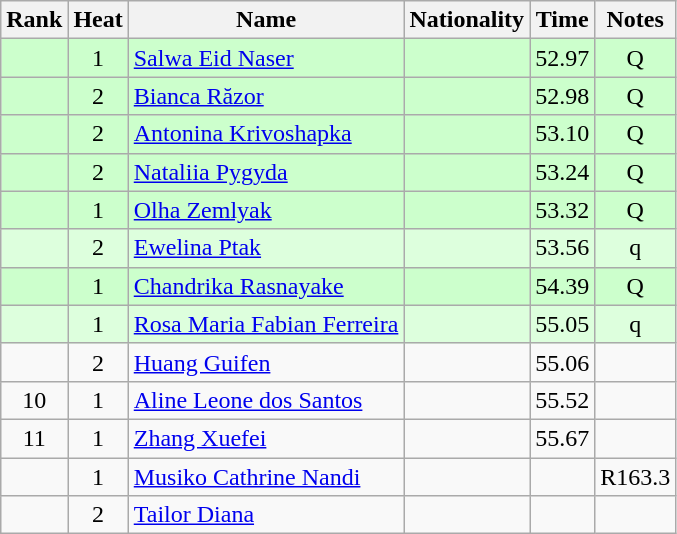<table class="wikitable sortable" style="text-align:center">
<tr>
<th>Rank</th>
<th>Heat</th>
<th>Name</th>
<th>Nationality</th>
<th>Time</th>
<th>Notes</th>
</tr>
<tr bgcolor=ccffcc>
<td></td>
<td>1</td>
<td align=left><a href='#'>Salwa Eid Naser</a></td>
<td align=left></td>
<td>52.97</td>
<td>Q</td>
</tr>
<tr bgcolor=ccffcc>
<td></td>
<td>2</td>
<td align=left><a href='#'>Bianca Răzor</a></td>
<td align=left></td>
<td>52.98</td>
<td>Q</td>
</tr>
<tr bgcolor=ccffcc>
<td></td>
<td>2</td>
<td align=left><a href='#'>Antonina Krivoshapka</a></td>
<td align=left></td>
<td>53.10</td>
<td>Q</td>
</tr>
<tr bgcolor=ccffcc>
<td></td>
<td>2</td>
<td align=left><a href='#'>Nataliia Pygyda</a></td>
<td align=left></td>
<td>53.24</td>
<td>Q</td>
</tr>
<tr bgcolor=ccffcc>
<td></td>
<td>1</td>
<td align=left><a href='#'>Olha Zemlyak</a></td>
<td align=left></td>
<td>53.32</td>
<td>Q</td>
</tr>
<tr bgcolor=ddffdd>
<td></td>
<td>2</td>
<td align=left><a href='#'>Ewelina Ptak</a></td>
<td align=left></td>
<td>53.56</td>
<td>q</td>
</tr>
<tr bgcolor=ccffcc>
<td></td>
<td>1</td>
<td align=left><a href='#'>Chandrika Rasnayake</a></td>
<td align=left></td>
<td>54.39</td>
<td>Q</td>
</tr>
<tr bgcolor=ddffdd>
<td></td>
<td>1</td>
<td align=left><a href='#'>Rosa Maria Fabian Ferreira</a></td>
<td align=left></td>
<td>55.05</td>
<td>q</td>
</tr>
<tr>
<td></td>
<td>2</td>
<td align=left><a href='#'>Huang Guifen</a></td>
<td align=left></td>
<td>55.06</td>
<td></td>
</tr>
<tr>
<td>10</td>
<td>1</td>
<td align=left><a href='#'>Aline Leone dos Santos</a></td>
<td align=left></td>
<td>55.52</td>
<td></td>
</tr>
<tr>
<td>11</td>
<td>1</td>
<td align=left><a href='#'>Zhang Xuefei</a></td>
<td align=left></td>
<td>55.67</td>
<td></td>
</tr>
<tr>
<td></td>
<td>1</td>
<td align=left><a href='#'>Musiko Cathrine Nandi</a></td>
<td align=left></td>
<td></td>
<td>R163.3</td>
</tr>
<tr>
<td></td>
<td>2</td>
<td align=left><a href='#'>Tailor Diana</a></td>
<td align=left></td>
<td></td>
<td></td>
</tr>
</table>
